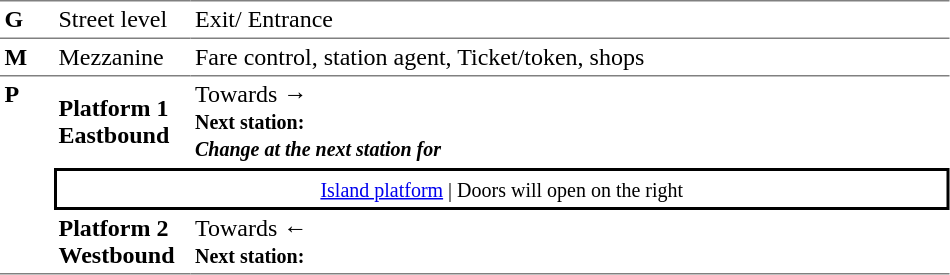<table table border=0 cellspacing=0 cellpadding=3>
<tr>
<td style="border-top:solid 1px gray;border-bottom:solid 1px gray;" width=30 valign=top><strong>G</strong></td>
<td style="border-top:solid 1px gray;border-bottom:solid 1px gray;" width=85 valign=top>Street level</td>
<td style="border-top:solid 1px gray;border-bottom:solid 1px gray;" width=500 valign=top>Exit/ Entrance</td>
</tr>
<tr>
<td style="border-bottom:solid 1px gray;"><strong>M</strong></td>
<td style="border-bottom:solid 1px gray;">Mezzanine</td>
<td style="border-bottom:solid 1px gray;">Fare control, station agent, Ticket/token, shops</td>
</tr>
<tr>
<td style="border-bottom:solid 1px gray;" width=30 rowspan=3 valign=top><strong>P</strong></td>
<td style="border-bottom:solid 1px white;" width=85><span><strong>Platform 1</strong><br><strong>Eastbound</strong></span></td>
<td style="border-bottom:solid 1px white;" width=500>Towards → <br><small><strong>Next station:</strong> <br><strong><em>Change at the next station for </em></strong></small></td>
</tr>
<tr>
<td style="border-top:solid 2px black;border-right:solid 2px black;border-left:solid 2px black;border-bottom:solid 2px black;text-align:center;" colspan=2><small><a href='#'>Island platform</a> | Doors will open on the right </small></td>
</tr>
<tr>
<td style="border-bottom:solid 1px gray;" width=85><span><strong>Platform 2</strong><br><strong>Westbound</strong></span></td>
<td style="border-bottom:solid 1px gray;" width="500">Towards ← <br><small><strong>Next station:</strong> </small></td>
</tr>
</table>
